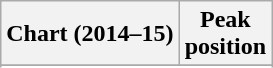<table class="wikitable sortable">
<tr>
<th>Chart (2014–15)</th>
<th>Peak<br>position</th>
</tr>
<tr>
</tr>
<tr>
</tr>
</table>
